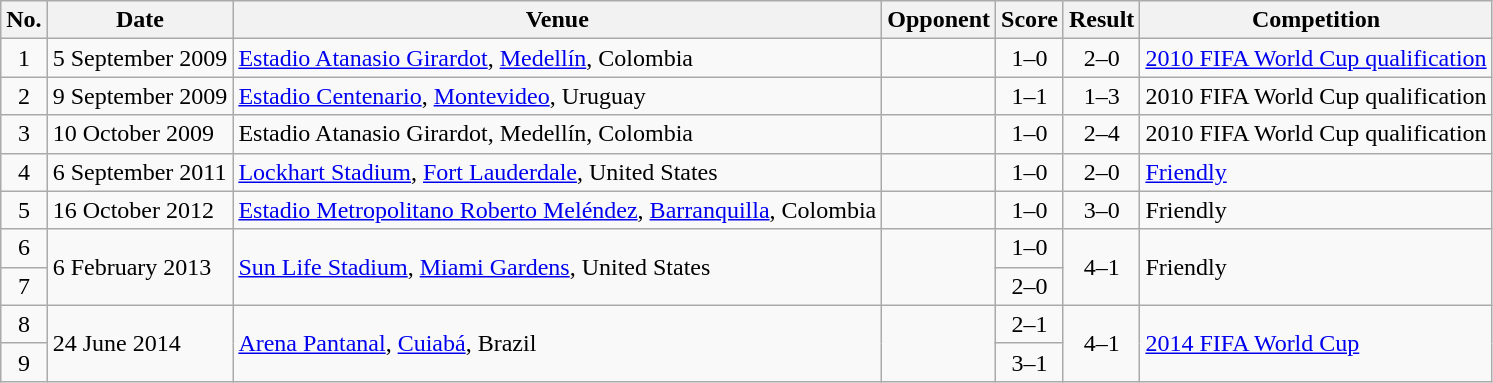<table class="wikitable sortable">
<tr>
<th scope="col">No.</th>
<th scope="col">Date</th>
<th scope="col">Venue</th>
<th scope="col">Opponent</th>
<th scope="col">Score</th>
<th scope="col">Result</th>
<th scope="col">Competition</th>
</tr>
<tr>
<td style="text-align:center">1</td>
<td>5 September 2009</td>
<td><a href='#'>Estadio Atanasio Girardot</a>, <a href='#'>Medellín</a>, Colombia</td>
<td></td>
<td style="text-align:center">1–0</td>
<td style="text-align:center">2–0</td>
<td><a href='#'>2010 FIFA World Cup qualification</a></td>
</tr>
<tr>
<td style="text-align:center">2</td>
<td>9 September 2009</td>
<td><a href='#'>Estadio Centenario</a>, <a href='#'>Montevideo</a>, Uruguay</td>
<td></td>
<td style="text-align:center">1–1</td>
<td style="text-align:center">1–3</td>
<td>2010 FIFA World Cup qualification</td>
</tr>
<tr>
<td style="text-align:center">3</td>
<td>10 October 2009</td>
<td>Estadio Atanasio Girardot, Medellín, Colombia</td>
<td></td>
<td style="text-align:center">1–0</td>
<td style="text-align:center">2–4</td>
<td>2010 FIFA World Cup qualification</td>
</tr>
<tr>
<td style="text-align:center">4</td>
<td>6 September 2011</td>
<td><a href='#'>Lockhart Stadium</a>, <a href='#'>Fort Lauderdale</a>, United States</td>
<td></td>
<td style="text-align:center">1–0</td>
<td style="text-align:center">2–0</td>
<td><a href='#'>Friendly</a></td>
</tr>
<tr>
<td style="text-align:center">5</td>
<td>16 October 2012</td>
<td><a href='#'>Estadio Metropolitano Roberto Meléndez</a>, <a href='#'>Barranquilla</a>, Colombia</td>
<td></td>
<td style="text-align:center">1–0</td>
<td style="text-align:center">3–0</td>
<td>Friendly</td>
</tr>
<tr>
<td style="text-align:center">6</td>
<td rowspan="2">6 February 2013</td>
<td rowspan="2"><a href='#'>Sun Life Stadium</a>, <a href='#'>Miami Gardens</a>, United States</td>
<td rowspan="2"></td>
<td style="text-align:center">1–0</td>
<td rowspan="2" style="text-align:center;">4–1</td>
<td rowspan="2">Friendly</td>
</tr>
<tr>
<td style="text-align:center">7</td>
<td style="text-align:center">2–0</td>
</tr>
<tr>
<td style="text-align:center">8</td>
<td rowspan="2">24 June 2014</td>
<td rowspan="2"><a href='#'>Arena Pantanal</a>, <a href='#'>Cuiabá</a>, Brazil</td>
<td rowspan="2"></td>
<td style="text-align:center">2–1</td>
<td rowspan="2" style="text-align:center;">4–1</td>
<td rowspan="2"><a href='#'>2014 FIFA World Cup</a></td>
</tr>
<tr>
<td style="text-align:center">9</td>
<td style="text-align:center">3–1</td>
</tr>
</table>
